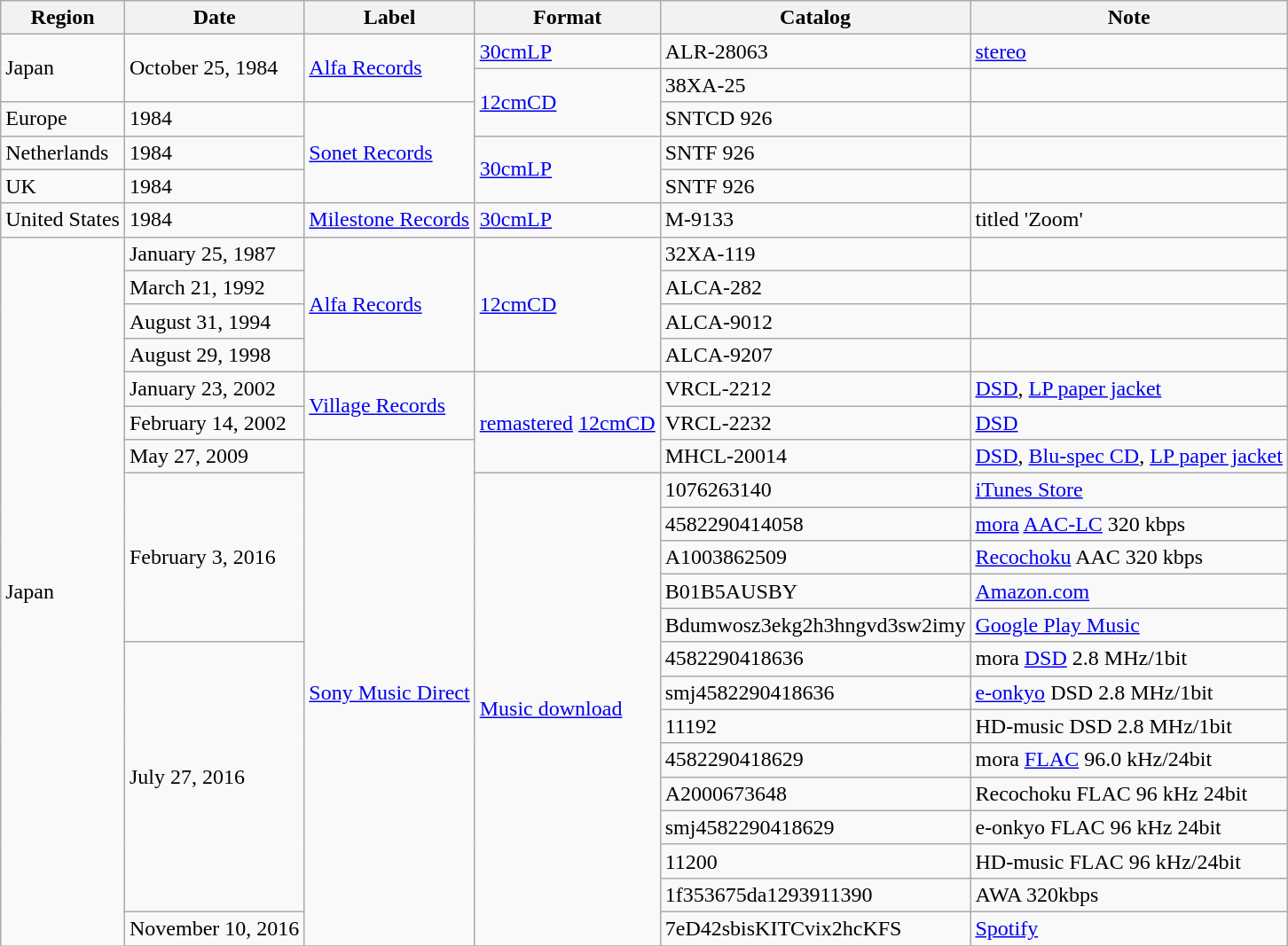<table class="wikitable sortable">
<tr>
<th>Region</th>
<th>Date</th>
<th>Label</th>
<th>Format</th>
<th>Catalog</th>
<th>Note</th>
</tr>
<tr>
<td rowspan="2">Japan</td>
<td rowspan="2">October 25, 1984</td>
<td rowspan="2"><a href='#'>Alfa Records</a></td>
<td><a href='#'>30cmLP</a></td>
<td>ALR-28063</td>
<td><a href='#'>stereo</a></td>
</tr>
<tr>
<td rowspan="2"><a href='#'>12cmCD</a></td>
<td>38XA-25</td>
<td></td>
</tr>
<tr>
<td>Europe</td>
<td>1984</td>
<td rowspan="3"><a href='#'>Sonet Records</a></td>
<td>SNTCD 926</td>
<td></td>
</tr>
<tr>
<td>Netherlands</td>
<td>1984</td>
<td rowspan="2"><a href='#'>30cmLP</a></td>
<td>SNTF 926</td>
<td></td>
</tr>
<tr>
<td>UK</td>
<td>1984</td>
<td>SNTF 926</td>
<td></td>
</tr>
<tr>
<td>United States</td>
<td>1984</td>
<td><a href='#'>Milestone Records</a></td>
<td><a href='#'>30cmLP</a></td>
<td>M-9133</td>
<td>titled 'Zoom'</td>
</tr>
<tr>
<td rowspan="23">Japan</td>
<td>January 25, 1987</td>
<td rowspan="4"><a href='#'>Alfa Records</a></td>
<td rowspan="4"><a href='#'>12cmCD</a></td>
<td>32XA-119</td>
<td></td>
</tr>
<tr>
<td>March 21, 1992</td>
<td>ALCA-282</td>
<td></td>
</tr>
<tr>
<td>August 31, 1994</td>
<td>ALCA-9012</td>
<td></td>
</tr>
<tr>
<td>August 29, 1998</td>
<td>ALCA-9207</td>
<td></td>
</tr>
<tr>
<td>January 23, 2002</td>
<td rowspan="2"><a href='#'>Village Records</a></td>
<td rowspan="3"><a href='#'>remastered</a> <a href='#'>12cmCD</a></td>
<td>VRCL-2212</td>
<td><a href='#'>DSD</a>, <a href='#'>LP paper jacket</a></td>
</tr>
<tr>
<td>February 14, 2002</td>
<td>VRCL-2232</td>
<td><a href='#'>DSD</a></td>
</tr>
<tr>
<td>May 27, 2009</td>
<td rowspan="15"><a href='#'>Sony Music Direct</a></td>
<td>MHCL-20014</td>
<td><a href='#'>DSD</a>, <a href='#'>Blu-spec CD</a>, <a href='#'>LP paper jacket</a></td>
</tr>
<tr>
<td rowspan="5">February 3, 2016</td>
<td rowspan="14"><a href='#'>Music download</a></td>
<td>1076263140</td>
<td><a href='#'>iTunes Store</a></td>
</tr>
<tr>
<td>4582290414058</td>
<td><a href='#'>mora</a> <a href='#'>AAC-LC</a>  320 kbps</td>
</tr>
<tr>
<td>A1003862509</td>
<td><a href='#'>Recochoku</a> AAC  320 kbps</td>
</tr>
<tr>
<td>B01B5AUSBY</td>
<td><a href='#'>Amazon.com</a></td>
</tr>
<tr>
<td>Bdumwosz3ekg2h3hngvd3sw2imy</td>
<td><a href='#'>Google Play Music</a></td>
</tr>
<tr>
<td rowspan="8">July 27, 2016</td>
<td>4582290418636</td>
<td>mora <a href='#'>DSD</a> 2.8 MHz/1bit</td>
</tr>
<tr>
<td>smj4582290418636</td>
<td><a href='#'>e-onkyo</a>  DSD 2.8 MHz/1bit</td>
</tr>
<tr>
<td>11192</td>
<td>HD-music DSD 2.8 MHz/1bit</td>
</tr>
<tr>
<td>4582290418629</td>
<td>mora <a href='#'>FLAC</a> 96.0 kHz/24bit</td>
</tr>
<tr>
<td>A2000673648</td>
<td>Recochoku FLAC 96 kHz 24bit</td>
</tr>
<tr>
<td>smj4582290418629</td>
<td>e-onkyo FLAC 96 kHz 24bit</td>
</tr>
<tr>
<td>11200</td>
<td>HD-music FLAC 96 kHz/24bit</td>
</tr>
<tr>
<td>1f353675da1293911390</td>
<td>AWA 320kbps</td>
</tr>
<tr>
<td>November 10, 2016</td>
<td>7eD42sbisKITCvix2hcKFS</td>
<td><a href='#'>Spotify</a></td>
</tr>
<tr>
</tr>
</table>
